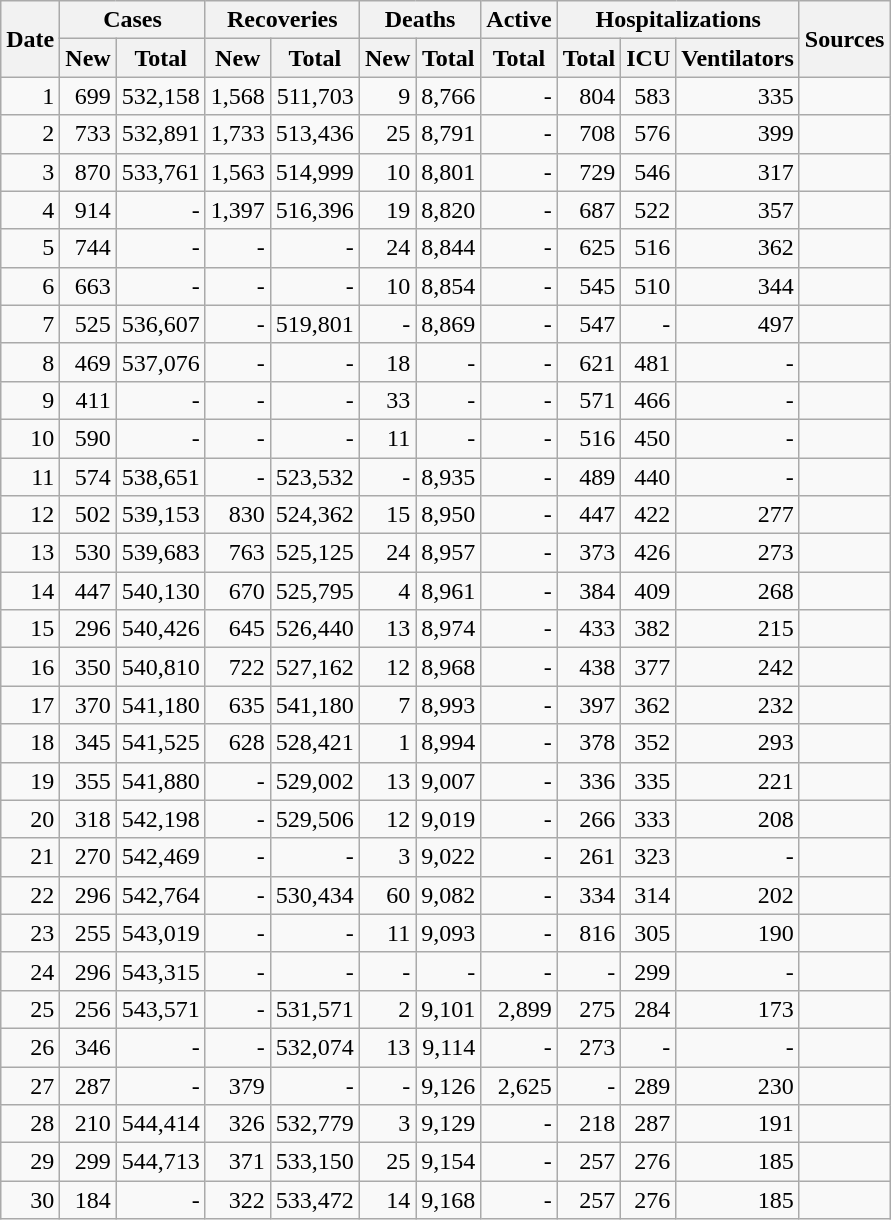<table class="wikitable sortable mw-collapsible mw-collapsed sticky-header-multi sort-under" style="text-align:right;">
<tr>
<th rowspan=2>Date</th>
<th colspan=2>Cases</th>
<th colspan=2>Recoveries</th>
<th colspan=2>Deaths</th>
<th colspan=1>Active</th>
<th colspan=3>Hospitalizations</th>
<th rowspan=2 class="unsortable">Sources</th>
</tr>
<tr>
<th>New</th>
<th>Total</th>
<th>New</th>
<th>Total</th>
<th>New</th>
<th>Total</th>
<th>Total</th>
<th>Total</th>
<th>ICU</th>
<th>Ventilators</th>
</tr>
<tr>
<td>1</td>
<td>699</td>
<td>532,158</td>
<td>1,568</td>
<td>511,703</td>
<td>9</td>
<td>8,766</td>
<td>-</td>
<td>804</td>
<td>583</td>
<td>335</td>
<td></td>
</tr>
<tr>
<td>2</td>
<td>733</td>
<td>532,891</td>
<td>1,733</td>
<td>513,436</td>
<td>25</td>
<td>8,791</td>
<td>-</td>
<td>708</td>
<td>576</td>
<td>399</td>
<td></td>
</tr>
<tr>
<td>3</td>
<td>870</td>
<td>533,761</td>
<td>1,563</td>
<td>514,999</td>
<td>10</td>
<td>8,801</td>
<td>-</td>
<td>729</td>
<td>546</td>
<td>317</td>
<td></td>
</tr>
<tr>
<td>4</td>
<td>914</td>
<td>-</td>
<td>1,397</td>
<td>516,396</td>
<td>19</td>
<td>8,820</td>
<td>-</td>
<td>687</td>
<td>522</td>
<td>357</td>
<td></td>
</tr>
<tr>
<td>5</td>
<td>744</td>
<td>-</td>
<td>-</td>
<td>-</td>
<td>24</td>
<td>8,844</td>
<td>-</td>
<td>625</td>
<td>516</td>
<td>362</td>
<td></td>
</tr>
<tr>
<td>6</td>
<td>663</td>
<td>-</td>
<td>-</td>
<td>-</td>
<td>10</td>
<td>8,854</td>
<td>-</td>
<td>545</td>
<td>510</td>
<td>344</td>
<td></td>
</tr>
<tr>
<td>7</td>
<td>525</td>
<td>536,607</td>
<td>-</td>
<td>519,801</td>
<td>-</td>
<td>8,869</td>
<td>-</td>
<td>547</td>
<td>-</td>
<td>497</td>
<td></td>
</tr>
<tr>
<td>8</td>
<td>469</td>
<td>537,076</td>
<td>-</td>
<td>-</td>
<td>18</td>
<td>-</td>
<td>-</td>
<td>621</td>
<td>481</td>
<td>-</td>
<td></td>
</tr>
<tr>
<td>9</td>
<td>411</td>
<td>-</td>
<td>-</td>
<td>-</td>
<td>33</td>
<td>-</td>
<td>-</td>
<td>571</td>
<td>466</td>
<td>-</td>
<td></td>
</tr>
<tr>
<td>10</td>
<td>590</td>
<td>-</td>
<td>-</td>
<td>-</td>
<td>11</td>
<td>-</td>
<td>-</td>
<td>516</td>
<td>450</td>
<td>-</td>
<td></td>
</tr>
<tr>
<td>11</td>
<td>574</td>
<td>538,651</td>
<td>-</td>
<td>523,532</td>
<td>-</td>
<td>8,935</td>
<td>-</td>
<td>489</td>
<td>440</td>
<td>-</td>
<td></td>
</tr>
<tr>
<td>12</td>
<td>502</td>
<td>539,153</td>
<td>830</td>
<td>524,362</td>
<td>15</td>
<td>8,950</td>
<td>-</td>
<td>447</td>
<td>422</td>
<td>277</td>
<td></td>
</tr>
<tr>
<td>13</td>
<td>530</td>
<td>539,683</td>
<td>763</td>
<td>525,125</td>
<td>24</td>
<td>8,957</td>
<td>-</td>
<td>373</td>
<td>426</td>
<td>273</td>
<td></td>
</tr>
<tr>
<td>14</td>
<td>447</td>
<td>540,130</td>
<td>670</td>
<td>525,795</td>
<td>4</td>
<td>8,961</td>
<td>-</td>
<td>384</td>
<td>409</td>
<td>268</td>
<td></td>
</tr>
<tr>
<td>15</td>
<td>296</td>
<td>540,426</td>
<td>645</td>
<td>526,440</td>
<td>13</td>
<td>8,974</td>
<td>-</td>
<td>433</td>
<td>382</td>
<td>215</td>
<td></td>
</tr>
<tr>
<td>16</td>
<td>350</td>
<td>540,810</td>
<td>722</td>
<td>527,162</td>
<td>12</td>
<td>8,968</td>
<td>-</td>
<td>438</td>
<td>377</td>
<td>242</td>
<td></td>
</tr>
<tr>
<td>17</td>
<td>370</td>
<td>541,180</td>
<td>635</td>
<td>541,180</td>
<td>7</td>
<td>8,993</td>
<td>-</td>
<td>397</td>
<td>362</td>
<td>232</td>
<td></td>
</tr>
<tr>
<td>18</td>
<td>345</td>
<td>541,525</td>
<td>628</td>
<td>528,421</td>
<td>1</td>
<td>8,994</td>
<td>-</td>
<td>378</td>
<td>352</td>
<td>293</td>
<td></td>
</tr>
<tr>
<td>19</td>
<td>355</td>
<td>541,880</td>
<td>-</td>
<td>529,002</td>
<td>13</td>
<td>9,007</td>
<td>-</td>
<td>336</td>
<td>335</td>
<td>221</td>
<td></td>
</tr>
<tr>
<td>20</td>
<td>318</td>
<td>542,198</td>
<td>-</td>
<td>529,506</td>
<td>12</td>
<td>9,019</td>
<td>-</td>
<td>266</td>
<td>333</td>
<td>208</td>
<td></td>
</tr>
<tr>
<td>21</td>
<td>270</td>
<td>542,469</td>
<td>-</td>
<td>-</td>
<td>3</td>
<td>9,022</td>
<td>-</td>
<td>261</td>
<td>323</td>
<td>-</td>
<td></td>
</tr>
<tr>
<td>22</td>
<td>296</td>
<td>542,764</td>
<td>-</td>
<td>530,434</td>
<td>60</td>
<td>9,082</td>
<td>-</td>
<td>334</td>
<td>314</td>
<td>202</td>
<td></td>
</tr>
<tr>
<td>23</td>
<td>255</td>
<td>543,019</td>
<td>-</td>
<td>-</td>
<td>11</td>
<td>9,093</td>
<td>-</td>
<td>816</td>
<td>305</td>
<td>190</td>
<td></td>
</tr>
<tr>
<td>24</td>
<td>296</td>
<td>543,315</td>
<td>-</td>
<td>-</td>
<td>-</td>
<td>-</td>
<td>-</td>
<td>-</td>
<td>299</td>
<td>-</td>
<td></td>
</tr>
<tr>
<td>25</td>
<td>256</td>
<td>543,571</td>
<td>-</td>
<td>531,571</td>
<td>2</td>
<td>9,101</td>
<td>2,899</td>
<td>275</td>
<td>284</td>
<td>173</td>
<td></td>
</tr>
<tr>
<td>26</td>
<td>346</td>
<td>-</td>
<td>-</td>
<td>532,074</td>
<td>13</td>
<td>9,114</td>
<td>-</td>
<td>273</td>
<td>-</td>
<td>-</td>
<td></td>
</tr>
<tr>
<td>27</td>
<td>287</td>
<td>-</td>
<td>379</td>
<td>-</td>
<td>-</td>
<td>9,126</td>
<td>2,625</td>
<td>-</td>
<td>289</td>
<td>230</td>
<td></td>
</tr>
<tr>
<td>28</td>
<td>210</td>
<td>544,414</td>
<td>326</td>
<td>532,779</td>
<td>3</td>
<td>9,129</td>
<td>-</td>
<td>218</td>
<td>287</td>
<td>191</td>
<td></td>
</tr>
<tr>
<td>29</td>
<td>299</td>
<td>544,713</td>
<td>371</td>
<td>533,150</td>
<td>25</td>
<td>9,154</td>
<td>-</td>
<td>257</td>
<td>276</td>
<td>185</td>
<td></td>
</tr>
<tr>
<td>30</td>
<td>184</td>
<td>-</td>
<td>322</td>
<td>533,472</td>
<td>14</td>
<td>9,168</td>
<td>-</td>
<td>257</td>
<td>276</td>
<td>185</td>
<td></td>
</tr>
</table>
